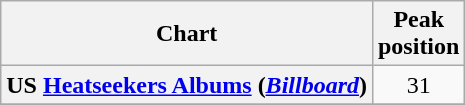<table class="wikitable plainrowheaders sortable" style="text-align:center;" border="1">
<tr>
<th scope="col">Chart</th>
<th scope="col">Peak<br>position</th>
</tr>
<tr>
<th scope="row">US <a href='#'>Heatseekers Albums</a> (<em><a href='#'>Billboard</a></em>)</th>
<td>31</td>
</tr>
<tr>
</tr>
</table>
